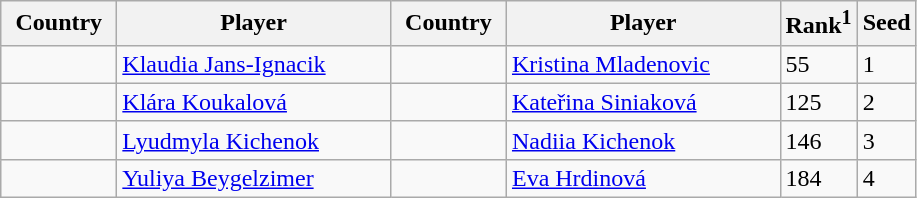<table class="sortable wikitable">
<tr>
<th width="70">Country</th>
<th width="175">Player</th>
<th width="70">Country</th>
<th width="175">Player</th>
<th>Rank<sup>1</sup></th>
<th>Seed</th>
</tr>
<tr>
<td></td>
<td><a href='#'>Klaudia Jans-Ignacik</a></td>
<td></td>
<td><a href='#'>Kristina Mladenovic</a></td>
<td>55</td>
<td>1</td>
</tr>
<tr>
<td></td>
<td><a href='#'>Klára Koukalová</a></td>
<td></td>
<td><a href='#'>Kateřina Siniaková</a></td>
<td>125</td>
<td>2</td>
</tr>
<tr>
<td></td>
<td><a href='#'>Lyudmyla Kichenok</a></td>
<td></td>
<td><a href='#'>Nadiia Kichenok</a></td>
<td>146</td>
<td>3</td>
</tr>
<tr>
<td></td>
<td><a href='#'>Yuliya Beygelzimer</a></td>
<td></td>
<td><a href='#'>Eva Hrdinová</a></td>
<td>184</td>
<td>4</td>
</tr>
</table>
